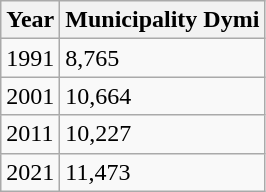<table class=wikitable>
<tr>
<th>Year</th>
<th>Municipality Dymi</th>
</tr>
<tr ---->
<td>1991</td>
<td>8,765</td>
</tr>
<tr ---->
<td>2001</td>
<td>10,664</td>
</tr>
<tr ---->
<td>2011</td>
<td>10,227</td>
</tr>
<tr ---->
<td>2021</td>
<td>11,473</td>
</tr>
</table>
